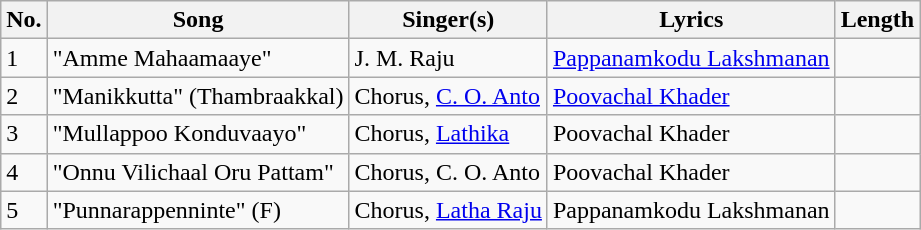<table class="wikitable">
<tr>
<th>No.</th>
<th>Song</th>
<th>Singer(s)</th>
<th>Lyrics</th>
<th>Length</th>
</tr>
<tr>
<td>1</td>
<td>"Amme Mahaamaaye"</td>
<td>J. M. Raju</td>
<td><a href='#'>Pappanamkodu Lakshmanan</a></td>
<td></td>
</tr>
<tr>
<td>2</td>
<td>"Manikkutta" (Thambraakkal)</td>
<td>Chorus, <a href='#'>C. O. Anto</a></td>
<td><a href='#'>Poovachal Khader</a></td>
<td></td>
</tr>
<tr>
<td>3</td>
<td>"Mullappoo Konduvaayo"</td>
<td>Chorus, <a href='#'>Lathika</a></td>
<td>Poovachal Khader</td>
<td></td>
</tr>
<tr>
<td>4</td>
<td>"Onnu Vilichaal Oru Pattam"</td>
<td>Chorus, C. O. Anto</td>
<td>Poovachal Khader</td>
<td></td>
</tr>
<tr>
<td>5</td>
<td>"Punnarappenninte" (F)</td>
<td>Chorus, <a href='#'>Latha Raju</a></td>
<td>Pappanamkodu Lakshmanan</td>
<td></td>
</tr>
</table>
